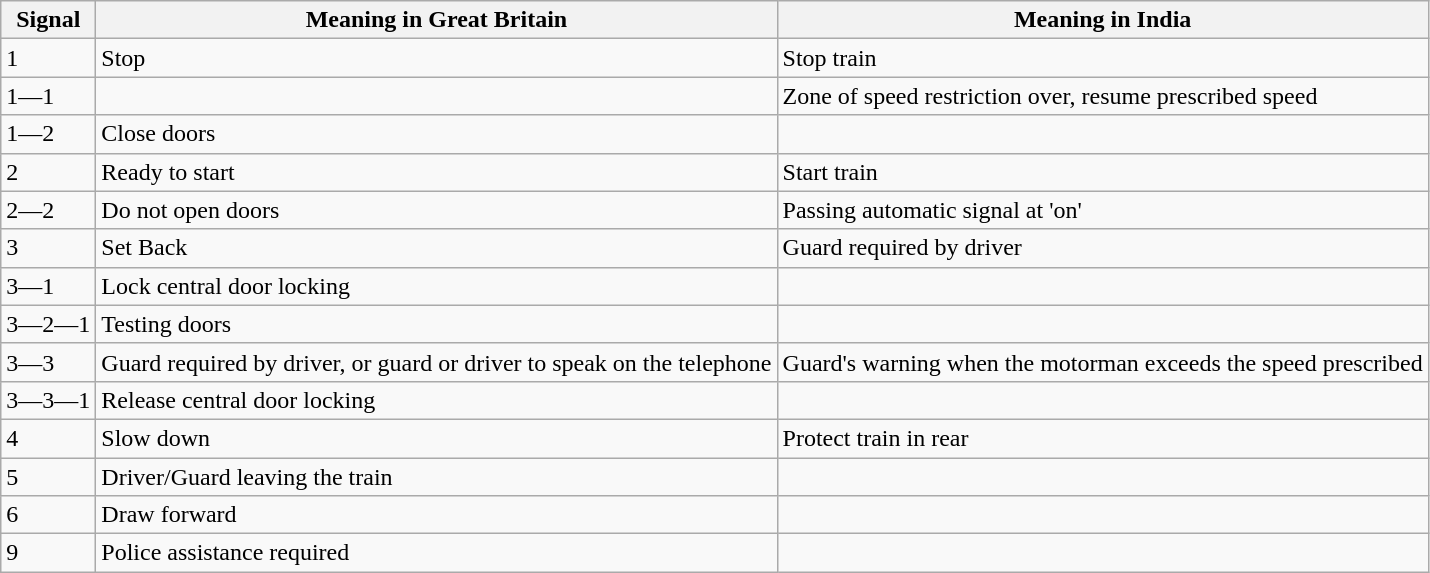<table class=wikitable>
<tr>
<th>Signal</th>
<th>Meaning in Great Britain</th>
<th>Meaning in India</th>
</tr>
<tr>
<td>1</td>
<td>Stop</td>
<td>Stop train</td>
</tr>
<tr>
<td>1—1</td>
<td></td>
<td>Zone of speed restriction over, resume prescribed speed</td>
</tr>
<tr>
<td>1—2</td>
<td>Close doors</td>
<td></td>
</tr>
<tr>
<td>2</td>
<td>Ready to start</td>
<td>Start train</td>
</tr>
<tr>
<td>2—2</td>
<td>Do not open doors</td>
<td>Passing automatic signal at 'on'</td>
</tr>
<tr>
<td>3</td>
<td>Set Back</td>
<td>Guard required by driver</td>
</tr>
<tr>
<td>3—1</td>
<td>Lock central door locking</td>
<td></td>
</tr>
<tr>
<td>3—2—1</td>
<td>Testing doors</td>
<td></td>
</tr>
<tr>
<td>3—3</td>
<td>Guard required by driver, or guard or driver to speak on the telephone</td>
<td>Guard's warning when the motorman exceeds the speed prescribed</td>
</tr>
<tr>
<td>3—3—1</td>
<td>Release central door locking</td>
<td></td>
</tr>
<tr>
<td>4</td>
<td>Slow down</td>
<td>Protect train in rear</td>
</tr>
<tr>
<td>5</td>
<td>Driver/Guard leaving the train</td>
<td></td>
</tr>
<tr>
<td>6</td>
<td>Draw forward</td>
<td></td>
</tr>
<tr>
<td>9</td>
<td>Police assistance required</td>
<td></td>
</tr>
</table>
